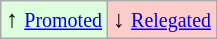<table class="wikitable" align="center">
<tr>
<td style="background:#ddffdd">↑ <small><a href='#'>Promoted</a></small></td>
<td style="background:#ffcccc">↓ <small><a href='#'>Relegated</a></small></td>
</tr>
</table>
